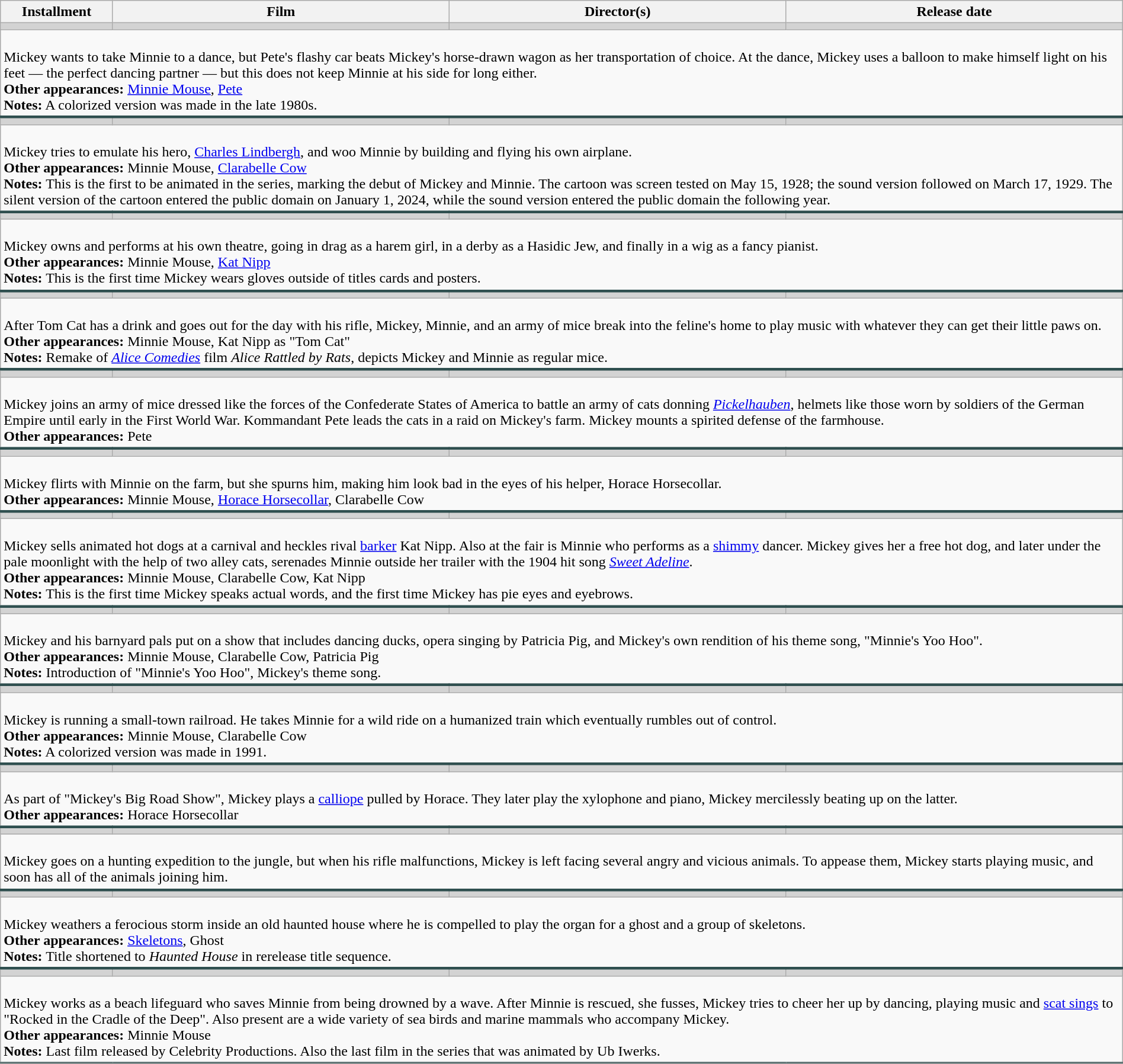<table class="wikitable sortable" width="100%">
<tr>
<th width="10%">Installment</th>
<th width="30%">Film</th>
<th width="30%">Director(s)</th>
<th width="30%">Release date</th>
</tr>
<tr>
<td style="background-color: #D3D3D3"></td>
<td style="background-color: #D3D3D3"></td>
<td style="background-color: #D3D3D3"></td>
<td style="background-color: #D3D3D3"></td>
</tr>
<tr class="expand-child" style="border-bottom: 3px solid #2F4F4F;">
<td colspan="4"><br>Mickey wants to take Minnie to a dance, but Pete's flashy car beats Mickey's horse-drawn wagon as her transportation of choice. At the dance, Mickey uses a balloon to make himself light on his feet — the perfect dancing partner — but this does not keep Minnie at his side for long either.<br><strong>Other appearances:</strong> <a href='#'>Minnie Mouse</a>, <a href='#'>Pete</a><br><strong>Notes:</strong> A colorized version was made in the late 1980s.</td>
</tr>
<tr>
<td style="background-color: #D3D3D3"></td>
<td style="background-color: #D3D3D3"></td>
<td style="background-color: #D3D3D3"></td>
<td style="background-color: #D3D3D3"></td>
</tr>
<tr class="expand-child" style="border-bottom: 3px solid #2F4F4F;">
<td colspan="4"><br>Mickey tries to emulate his hero, <a href='#'>Charles Lindbergh</a>, and woo Minnie by building and flying his own airplane.<br><strong>Other appearances:</strong> Minnie Mouse, <a href='#'>Clarabelle Cow</a><br><strong>Notes:</strong> This is the first to be animated in the series, marking the debut of Mickey and Minnie. The cartoon was screen tested on May 15, 1928; the sound version followed on March 17, 1929. The silent version of the cartoon entered the public domain on January 1, 2024, while the sound version entered the public domain the following year.</td>
</tr>
<tr>
<td style="background-color: #D3D3D3"></td>
<td style="background-color: #D3D3D3"></td>
<td style="background-color: #D3D3D3"></td>
<td style="background-color: #D3D3D3"></td>
</tr>
<tr class="expand-child" style="border-bottom: 3px solid #2F4F4F;">
<td colspan="4"><br>Mickey owns and performs at his own theatre, going in drag as a harem girl, in a derby as a Hasidic Jew, and finally in a wig as a fancy pianist.<br><strong>Other appearances:</strong> Minnie Mouse, <a href='#'>Kat Nipp</a><br><strong>Notes:</strong> This is the first time Mickey wears gloves outside of titles cards and posters.</td>
</tr>
<tr>
<td style="background-color: #D3D3D3"></td>
<td style="background-color: #D3D3D3"></td>
<td style="background-color: #D3D3D3"></td>
<td style="background-color: #D3D3D3"></td>
</tr>
<tr class="expand-child" style="border-bottom: 3px solid #2F4F4F;">
<td colspan="4"><br>After Tom Cat has a drink and goes out for the day with his rifle, Mickey, Minnie, and an army of mice break into the feline's home to play music with whatever they can get their little paws on.<br><strong>Other appearances:</strong> Minnie Mouse, Kat Nipp as "Tom Cat"<br><strong>Notes:</strong> Remake of <em><a href='#'>Alice Comedies</a></em> film <em>Alice Rattled by Rats</em>, depicts Mickey and Minnie as regular mice.</td>
</tr>
<tr>
<td style="background-color: #D3D3D3"></td>
<td style="background-color: #D3D3D3"></td>
<td style="background-color: #D3D3D3"></td>
<td style="background-color: #D3D3D3"></td>
</tr>
<tr class="expand-child" style="border-bottom: 3px solid #2F4F4F;">
<td colspan="4"><br>Mickey joins an army of mice dressed like the forces of the Confederate States of America to battle an army of cats donning <em><a href='#'>Pickelhauben</a></em>, helmets like those worn by soldiers of the German Empire until early in the First World War. Kommandant Pete leads the cats in a raid on Mickey's farm. Mickey mounts a spirited defense of the farmhouse.<br><strong>Other appearances:</strong> Pete</td>
</tr>
<tr>
<td style="background-color: #D3D3D3"></td>
<td style="background-color: #D3D3D3"></td>
<td style="background-color: #D3D3D3"></td>
<td style="background-color: #D3D3D3"></td>
</tr>
<tr class="expand-child" style="border-bottom: 3px solid #2F4F4F;">
<td colspan="4"><br>Mickey flirts with Minnie on the farm, but she spurns him, making him look bad in the eyes of his helper, Horace Horsecollar.<br><strong>Other appearances:</strong> Minnie Mouse, <a href='#'>Horace Horsecollar</a>, Clarabelle Cow</td>
</tr>
<tr>
<td style="background-color: #D3D3D3"></td>
<td style="background-color: #D3D3D3"></td>
<td style="background-color: #D3D3D3"></td>
<td style="background-color: #D3D3D3"></td>
</tr>
<tr class="expand-child" style="border-bottom: 3px solid #2F4F4F;">
<td colspan="4"><br>Mickey sells animated hot dogs at a carnival and heckles rival <a href='#'>barker</a> Kat Nipp. Also at the fair is Minnie who performs as a <a href='#'>shimmy</a> dancer. Mickey gives her a free hot dog, and later under the pale moonlight with the help of two alley cats, serenades Minnie outside her trailer with the 1904 hit song <em><a href='#'>Sweet Adeline</a></em>.<br><strong>Other appearances:</strong> Minnie Mouse, Clarabelle Cow, Kat Nipp<br><strong>Notes:</strong> This is the first time Mickey speaks actual words, and the first time Mickey has pie eyes and eyebrows.</td>
</tr>
<tr>
<td style="background-color: #D3D3D3"></td>
<td style="background-color: #D3D3D3"></td>
<td style="background-color: #D3D3D3"></td>
<td style="background-color: #D3D3D3"></td>
</tr>
<tr class="expand-child" style="border-bottom: 3px solid #2F4F4F;">
<td colspan="4"><br>Mickey and his barnyard pals put on a show that includes dancing ducks, opera singing by Patricia Pig, and Mickey's own rendition of his theme song, "Minnie's Yoo Hoo".<br><strong>Other appearances:</strong> Minnie Mouse, Clarabelle Cow, Patricia Pig<br><strong>Notes:</strong> Introduction of "Minnie's Yoo Hoo", Mickey's theme song.</td>
</tr>
<tr>
<td style="background-color: #D3D3D3"></td>
<td style="background-color: #D3D3D3"></td>
<td style="background-color: #D3D3D3"></td>
<td style="background-color: #D3D3D3"></td>
</tr>
<tr class="expand-child" style="border-bottom: 3px solid #2F4F4F;">
<td colspan="4"><br>Mickey is running a small-town railroad. He takes Minnie for a wild ride on a humanized train which eventually rumbles out of control.<br><strong>Other appearances:</strong> Minnie Mouse, Clarabelle Cow<br><strong>Notes:</strong> A colorized version was made in 1991.</td>
</tr>
<tr>
<td style="background-color: #D3D3D3"></td>
<td style="background-color: #D3D3D3"></td>
<td style="background-color: #D3D3D3"></td>
<td style="background-color: #D3D3D3"></td>
</tr>
<tr class="expand-child" style="border-bottom: 3px solid #2F4F4F;">
<td colspan="4"><br>As part of "Mickey's Big Road Show", Mickey plays a <a href='#'>calliope</a> pulled by Horace. They later play the xylophone and piano, Mickey mercilessly beating up on the latter.<br><strong>Other appearances:</strong> Horace Horsecollar</td>
</tr>
<tr>
<td style="background-color: #D3D3D3"></td>
<td style="background-color: #D3D3D3"></td>
<td style="background-color: #D3D3D3"></td>
<td style="background-color: #D3D3D3"></td>
</tr>
<tr class="expand-child" style="border-bottom: 3px solid #2F4F4F;">
<td colspan="4"><br>Mickey goes on a hunting expedition to the jungle, but when his rifle malfunctions, Mickey is left facing several angry and vicious animals. To appease them, Mickey starts playing music, and soon has all of the animals joining him.</td>
</tr>
<tr>
<td style="background-color: #D3D3D3"></td>
<td style="background-color: #D3D3D3"></td>
<td style="background-color: #D3D3D3"></td>
<td style="background-color: #D3D3D3"></td>
</tr>
<tr class="expand-child" style="border-bottom: 3px solid #2F4F4F;">
<td colspan="4"><br>Mickey weathers a ferocious storm inside an old haunted house where he is compelled to play the organ for a ghost and a group of skeletons.<br><strong>Other appearances:</strong> <a href='#'>Skeletons</a>, Ghost<br><strong>Notes:</strong> Title shortened to <em>Haunted House</em> in rerelease title sequence.</td>
</tr>
<tr>
<td style="background-color: #D3D3D3"></td>
<td style="background-color: #D3D3D3"></td>
<td style="background-color: #D3D3D3"></td>
<td style="background-color: #D3D3D3"></td>
</tr>
<tr class="expand-child" style="border-bottom: 3px solid #2F4F4F;">
<td colspan="4"><br>Mickey works as a beach lifeguard who saves Minnie from being drowned by a wave. After Minnie is rescued, she fusses, Mickey tries to cheer her up by dancing, playing music and <a href='#'>scat sings</a> to "Rocked in the Cradle of the Deep". Also present are a wide variety of sea birds and marine mammals who accompany Mickey.<br><strong>Other appearances:</strong> Minnie Mouse<br><strong>Notes:</strong> Last film released by Celebrity Productions. Also the last film in the series that was animated by Ub Iwerks.</td>
</tr>
<tr>
</tr>
</table>
